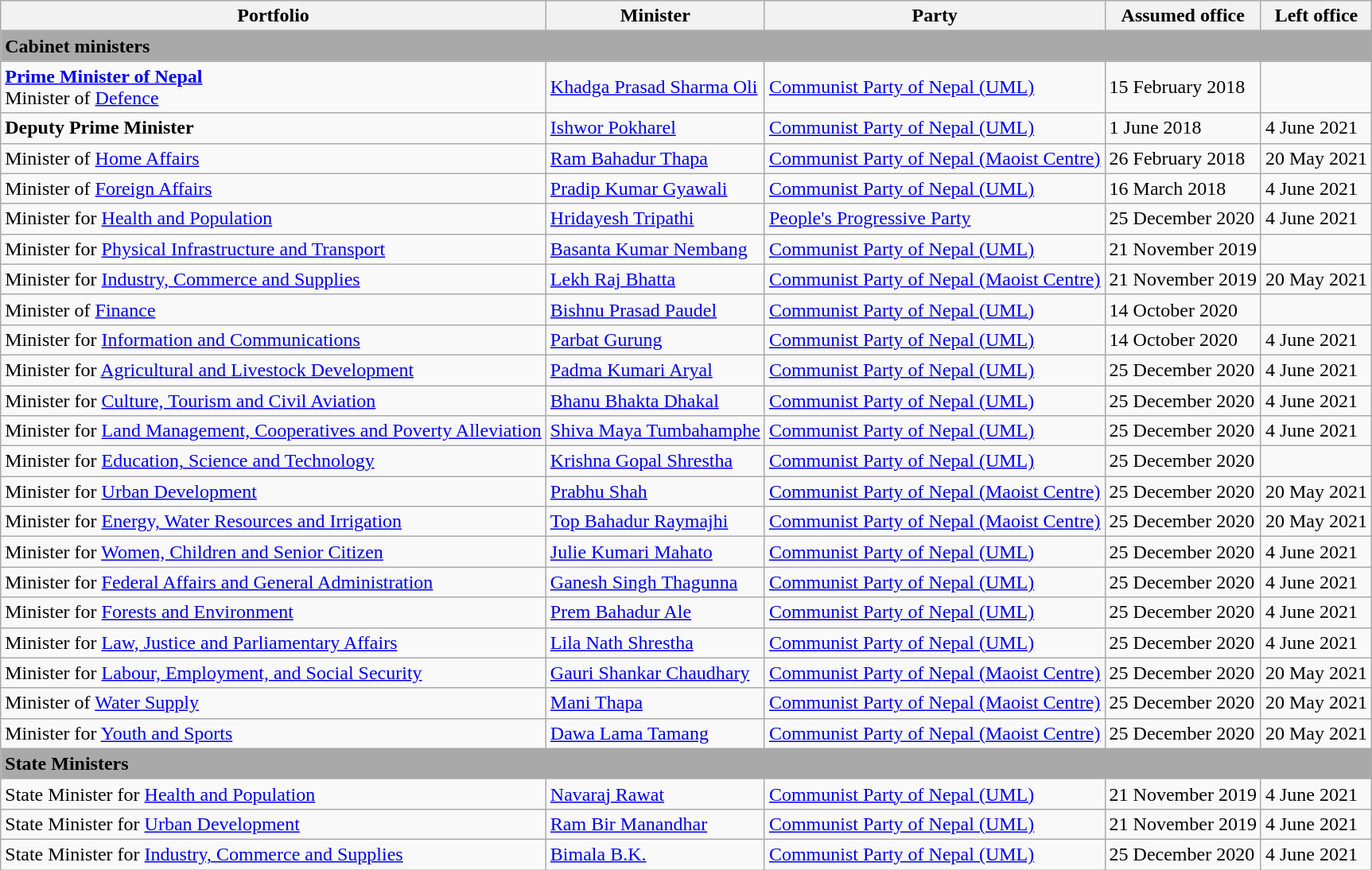<table class="wikitable">
<tr>
<th>Portfolio</th>
<th>Minister</th>
<th>Party</th>
<th>Assumed office</th>
<th>Left office</th>
</tr>
<tr>
<td colspan="5" bgcolor="darkgrey"><strong>Cabinet ministers</strong></td>
</tr>
<tr>
<td><strong><a href='#'>Prime Minister of Nepal</a></strong><br>Minister of <a href='#'>Defence</a></td>
<td><a href='#'>Khadga Prasad Sharma Oli</a></td>
<td><a href='#'>Communist Party of Nepal (UML)</a></td>
<td>15 February 2018</td>
<td></td>
</tr>
<tr>
<td><strong>Deputy Prime Minister</strong></td>
<td><a href='#'>Ishwor Pokharel</a></td>
<td><a href='#'>Communist Party of Nepal (UML)</a></td>
<td>1 June 2018</td>
<td>4 June 2021</td>
</tr>
<tr>
<td>Minister of <a href='#'>Home Affairs</a></td>
<td><a href='#'>Ram Bahadur Thapa</a></td>
<td><a href='#'>Communist Party of Nepal (Maoist Centre)</a></td>
<td>26 February 2018</td>
<td>20 May 2021</td>
</tr>
<tr>
<td>Minister of <a href='#'>Foreign Affairs</a></td>
<td><a href='#'>Pradip Kumar Gyawali</a></td>
<td><a href='#'>Communist Party of Nepal (UML)</a></td>
<td>16 March 2018</td>
<td>4 June 2021</td>
</tr>
<tr>
<td>Minister for <a href='#'>Health and Population</a></td>
<td><a href='#'>Hridayesh Tripathi</a></td>
<td><a href='#'>People's Progressive Party</a></td>
<td>25 December 2020</td>
<td>4 June 2021</td>
</tr>
<tr>
<td>Minister for <a href='#'>Physical Infrastructure and Transport</a></td>
<td><a href='#'>Basanta Kumar Nembang</a></td>
<td><a href='#'>Communist Party of Nepal (UML)</a></td>
<td>21 November 2019</td>
<td></td>
</tr>
<tr>
<td>Minister for <a href='#'>Industry, Commerce and Supplies</a></td>
<td><a href='#'>Lekh Raj Bhatta</a></td>
<td><a href='#'>Communist Party of Nepal (Maoist Centre)</a></td>
<td>21 November 2019</td>
<td>20 May 2021</td>
</tr>
<tr>
<td>Minister of <a href='#'>Finance</a></td>
<td><a href='#'>Bishnu Prasad Paudel</a></td>
<td><a href='#'>Communist Party of Nepal (UML)</a></td>
<td>14 October 2020</td>
<td></td>
</tr>
<tr>
<td>Minister for <a href='#'>Information and Communications</a></td>
<td><a href='#'>Parbat Gurung</a></td>
<td><a href='#'>Communist Party of Nepal (UML)</a></td>
<td>14 October 2020</td>
<td>4 June 2021</td>
</tr>
<tr>
<td>Minister for <a href='#'>Agricultural and Livestock Development</a></td>
<td><a href='#'>Padma Kumari Aryal</a></td>
<td><a href='#'>Communist Party of Nepal (UML)</a></td>
<td>25 December 2020</td>
<td>4 June 2021</td>
</tr>
<tr>
<td>Minister for <a href='#'>Culture, Tourism and Civil Aviation</a></td>
<td><a href='#'>Bhanu Bhakta Dhakal</a></td>
<td><a href='#'>Communist Party of Nepal (UML)</a></td>
<td>25 December 2020</td>
<td>4 June 2021</td>
</tr>
<tr>
<td>Minister for <a href='#'>Land Management, Cooperatives and Poverty Alleviation</a></td>
<td><a href='#'>Shiva Maya Tumbahamphe</a></td>
<td><a href='#'>Communist Party of Nepal (UML)</a></td>
<td>25 December 2020</td>
<td>4 June 2021</td>
</tr>
<tr>
<td>Minister for <a href='#'>Education, Science and Technology</a></td>
<td><a href='#'>Krishna Gopal Shrestha</a></td>
<td><a href='#'>Communist Party of Nepal (UML)</a></td>
<td>25 December 2020</td>
<td></td>
</tr>
<tr>
<td>Minister for <a href='#'>Urban Development</a></td>
<td><a href='#'>Prabhu Shah</a></td>
<td><a href='#'>Communist Party of Nepal (Maoist Centre)</a></td>
<td>25 December 2020</td>
<td>20 May 2021</td>
</tr>
<tr>
<td>Minister for <a href='#'>Energy, Water Resources and Irrigation</a></td>
<td><a href='#'>Top Bahadur Raymajhi</a></td>
<td><a href='#'>Communist Party of Nepal (Maoist Centre)</a></td>
<td>25 December 2020</td>
<td>20 May 2021</td>
</tr>
<tr>
<td>Minister for <a href='#'>Women, Children and Senior Citizen</a></td>
<td><a href='#'>Julie Kumari Mahato</a></td>
<td><a href='#'>Communist Party of Nepal (UML)</a></td>
<td>25 December 2020</td>
<td>4 June 2021</td>
</tr>
<tr>
<td>Minister for <a href='#'>Federal Affairs and General Administration</a></td>
<td><a href='#'>Ganesh Singh Thagunna</a></td>
<td><a href='#'>Communist Party of Nepal (UML)</a></td>
<td>25 December 2020</td>
<td>4 June 2021</td>
</tr>
<tr>
<td>Minister for <a href='#'>Forests and Environment</a></td>
<td><a href='#'>Prem Bahadur Ale</a></td>
<td><a href='#'>Communist Party of Nepal (UML)</a></td>
<td>25 December 2020</td>
<td>4 June 2021</td>
</tr>
<tr>
<td>Minister for <a href='#'>Law, Justice and Parliamentary Affairs</a></td>
<td><a href='#'>Lila Nath Shrestha</a></td>
<td><a href='#'>Communist Party of Nepal (UML)</a></td>
<td>25 December 2020</td>
<td>4 June 2021</td>
</tr>
<tr>
<td>Minister for <a href='#'>Labour, Employment, and Social Security</a></td>
<td><a href='#'>Gauri Shankar Chaudhary</a></td>
<td><a href='#'>Communist Party of Nepal (Maoist Centre)</a></td>
<td>25 December 2020</td>
<td>20 May 2021</td>
</tr>
<tr>
<td>Minister of <a href='#'>Water Supply</a></td>
<td><a href='#'>Mani Thapa</a></td>
<td><a href='#'>Communist Party of Nepal (Maoist Centre)</a></td>
<td>25 December 2020</td>
<td>20 May 2021</td>
</tr>
<tr>
<td>Minister for <a href='#'>Youth and Sports</a></td>
<td><a href='#'>Dawa Lama Tamang</a></td>
<td><a href='#'>Communist Party of Nepal (Maoist Centre)</a></td>
<td>25 December 2020</td>
<td>20 May 2021</td>
</tr>
<tr>
<td colspan="5" bgcolor="darkgrey"><strong>State Ministers</strong></td>
</tr>
<tr>
<td>State Minister for <a href='#'>Health and Population</a></td>
<td><a href='#'>Navaraj Rawat</a></td>
<td><a href='#'>Communist Party of Nepal (UML)</a></td>
<td>21 November 2019</td>
<td>4 June 2021</td>
</tr>
<tr>
<td>State Minister for <a href='#'>Urban Development</a></td>
<td><a href='#'>Ram Bir Manandhar</a></td>
<td><a href='#'>Communist Party of Nepal (UML)</a></td>
<td>21 November 2019</td>
<td>4 June 2021</td>
</tr>
<tr>
<td>State Minister for <a href='#'>Industry, Commerce and Supplies</a></td>
<td><a href='#'>Bimala B.K.</a></td>
<td><a href='#'>Communist Party of Nepal (UML)</a></td>
<td>25 December 2020</td>
<td>4 June 2021</td>
</tr>
</table>
